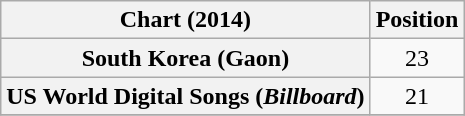<table class="wikitable plainrowheaders" style="text-align:center">
<tr>
<th scope="col">Chart (2014)</th>
<th scope="col">Position</th>
</tr>
<tr>
<th scope="row">South Korea (Gaon)</th>
<td>23</td>
</tr>
<tr>
<th scope="row">US World Digital Songs (<em>Billboard</em>)</th>
<td>21</td>
</tr>
<tr>
</tr>
</table>
